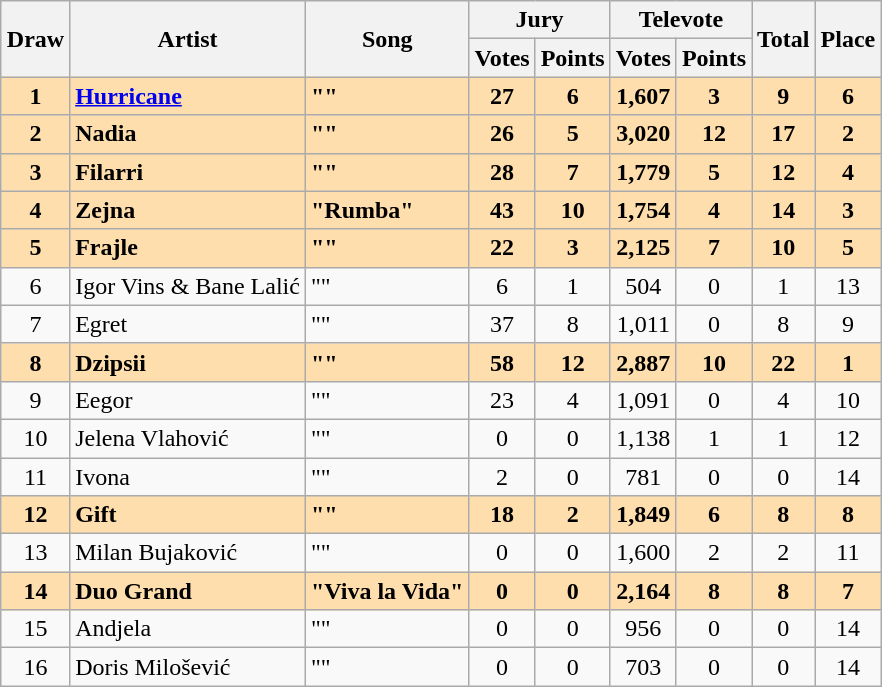<table class="sortable wikitable" style="margin: 1em auto 1em auto; text-align:center;">
<tr>
<th rowspan="2">Draw</th>
<th rowspan="2">Artist</th>
<th rowspan="2">Song</th>
<th colspan="2">Jury</th>
<th colspan="2">Televote</th>
<th rowspan="2" class=unsortable>Total</th>
<th rowspan="2">Place</th>
</tr>
<tr>
<th>Votes</th>
<th class=unsortable>Points</th>
<th>Votes</th>
<th class=unsortable>Points</th>
</tr>
<tr style="font-weight:bold; background:#FFDEAD;">
<td>1</td>
<td align="left"><a href='#'>Hurricane</a></td>
<td align="left">""</td>
<td>27</td>
<td>6</td>
<td>1,607</td>
<td>3</td>
<td>9</td>
<td>6</td>
</tr>
<tr style="font-weight:bold; background:#FFDEAD;">
<td>2</td>
<td align="left">Nadia</td>
<td align="left">""</td>
<td>26</td>
<td>5</td>
<td>3,020</td>
<td>12</td>
<td>17</td>
<td>2</td>
</tr>
<tr style="font-weight:bold; background:#FFDEAD;">
<td>3</td>
<td align="left">Filarri</td>
<td align="left">""</td>
<td>28</td>
<td>7</td>
<td>1,779</td>
<td>5</td>
<td>12</td>
<td>4</td>
</tr>
<tr style="font-weight:bold; background:#FFDEAD;">
<td>4</td>
<td align="left">Zejna</td>
<td align="left">"Rumba"</td>
<td>43</td>
<td>10</td>
<td>1,754</td>
<td>4</td>
<td>14</td>
<td>3</td>
</tr>
<tr style="font-weight:bold; background:#FFDEAD;">
<td>5</td>
<td align="left">Frajle</td>
<td align="left">""</td>
<td>22</td>
<td>3</td>
<td>2,125</td>
<td>7</td>
<td>10</td>
<td>5</td>
</tr>
<tr>
<td>6</td>
<td align="left">Igor Vins & Bane Lalić</td>
<td align="left">""</td>
<td>6</td>
<td>1</td>
<td>504</td>
<td>0</td>
<td>1</td>
<td>13</td>
</tr>
<tr>
<td>7</td>
<td align="left">Egret</td>
<td align="left">""</td>
<td>37</td>
<td>8</td>
<td>1,011</td>
<td>0</td>
<td>8</td>
<td>9</td>
</tr>
<tr style="font-weight:bold; background:#FFDEAD;">
<td>8</td>
<td align="left">Dzipsii</td>
<td align="left">""</td>
<td>58</td>
<td>12</td>
<td>2,887</td>
<td>10</td>
<td>22</td>
<td>1</td>
</tr>
<tr>
<td>9</td>
<td align="left">Eegor</td>
<td align="left">""</td>
<td>23</td>
<td>4</td>
<td>1,091</td>
<td>0</td>
<td>4</td>
<td>10</td>
</tr>
<tr>
<td>10</td>
<td align="left">Jelena Vlahović</td>
<td align="left">""</td>
<td data-sort-value="0.5">0</td>
<td>0</td>
<td>1,138</td>
<td>1</td>
<td>1</td>
<td>12</td>
</tr>
<tr>
<td>11</td>
<td align="left">Ivona</td>
<td align="left">""</td>
<td>2</td>
<td>0</td>
<td>781</td>
<td>0</td>
<td>0</td>
<td>14</td>
</tr>
<tr style="font-weight:bold; background:#FFDEAD;">
<td>12</td>
<td align="left">Gift</td>
<td align="left">""</td>
<td>18</td>
<td>2</td>
<td>1,849</td>
<td>6</td>
<td>8</td>
<td>8</td>
</tr>
<tr>
<td>13</td>
<td align="left">Milan Bujaković</td>
<td align="left">""</td>
<td data-sort-value="0.4">0</td>
<td>0</td>
<td>1,600</td>
<td>2</td>
<td>2</td>
<td>11</td>
</tr>
<tr style="font-weight:bold; background:#FFDEAD;">
<td>14</td>
<td align="left">Duo Grand</td>
<td align="left">"Viva la Vida"</td>
<td data-sort-value="0.3">0</td>
<td>0</td>
<td>2,164</td>
<td>8</td>
<td>8</td>
<td>7</td>
</tr>
<tr>
<td>15</td>
<td align="left">Andjela</td>
<td align="left">""</td>
<td data-sort-value="0.2">0</td>
<td>0</td>
<td>956</td>
<td>0</td>
<td>0</td>
<td data-sort-value="15">14</td>
</tr>
<tr>
<td>16</td>
<td align="left">Doris Milošević</td>
<td align="left">""</td>
<td>0</td>
<td>0</td>
<td>703</td>
<td>0</td>
<td>0</td>
<td data-sort-value="16">14</td>
</tr>
</table>
